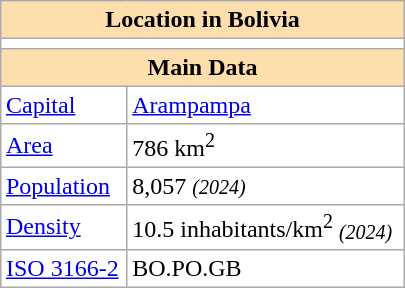<table border=1 align=right cellpadding=3 cellspacing=0 width=270 style="margin: 0 0 1em 1em; border: 1px #aaa solid; border-collapse: collapse;">
<tr>
<th colspan="2" bgcolor="#FFDEAD">Location in Bolivia</th>
</tr>
<tr>
<td colspan="2" align="center" bgcolor="#ffffff"></td>
</tr>
<tr>
<th colspan="2" bgcolor="#FFDEAD">Main Data</th>
</tr>
<tr>
<td><a href='#'>Capital</a></td>
<td><a href='#'>Arampampa</a></td>
</tr>
<tr>
<td><a href='#'>Area</a></td>
<td>786 km<sup>2</sup></td>
</tr>
<tr>
<td><a href='#'>Population</a></td>
<td>8,057 <em><small>(2024)</small></em></td>
</tr>
<tr>
<td><a href='#'>Density</a></td>
<td>10.5 inhabitants/km<sup>2</sup> <em><small>(2024)</small></em></td>
</tr>
<tr>
<td><a href='#'>ISO 3166-2</a></td>
<td>BO.PO.GB</td>
</tr>
</table>
